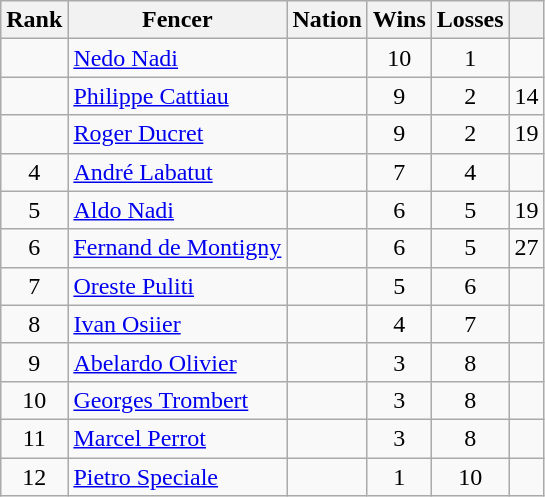<table class="wikitable sortable" style="text-align:center">
<tr>
<th>Rank</th>
<th>Fencer</th>
<th>Nation</th>
<th>Wins</th>
<th>Losses</th>
<th></th>
</tr>
<tr>
<td></td>
<td align=left><a href='#'>Nedo Nadi</a></td>
<td align=left></td>
<td>10</td>
<td>1</td>
<td></td>
</tr>
<tr>
<td></td>
<td align=left><a href='#'>Philippe Cattiau</a></td>
<td align=left></td>
<td>9</td>
<td>2</td>
<td>14</td>
</tr>
<tr>
<td></td>
<td align=left><a href='#'>Roger Ducret</a></td>
<td align=left></td>
<td>9</td>
<td>2</td>
<td>19</td>
</tr>
<tr>
<td>4</td>
<td align=left><a href='#'>André Labatut</a></td>
<td align=left></td>
<td>7</td>
<td>4</td>
<td></td>
</tr>
<tr>
<td>5</td>
<td align=left><a href='#'>Aldo Nadi</a></td>
<td align=left></td>
<td>6</td>
<td>5</td>
<td>19</td>
</tr>
<tr>
<td>6</td>
<td align=left><a href='#'>Fernand de Montigny</a></td>
<td align=left></td>
<td>6</td>
<td>5</td>
<td>27</td>
</tr>
<tr>
<td>7</td>
<td align=left><a href='#'>Oreste Puliti</a></td>
<td align=left></td>
<td>5</td>
<td>6</td>
<td></td>
</tr>
<tr>
<td>8</td>
<td align=left><a href='#'>Ivan Osiier</a></td>
<td align=left></td>
<td>4</td>
<td>7</td>
<td></td>
</tr>
<tr>
<td>9</td>
<td align=left><a href='#'>Abelardo Olivier</a></td>
<td align=left></td>
<td>3</td>
<td>8</td>
<td></td>
</tr>
<tr>
<td>10</td>
<td align=left><a href='#'>Georges Trombert</a></td>
<td align=left></td>
<td>3</td>
<td>8</td>
<td></td>
</tr>
<tr>
<td>11</td>
<td align=left><a href='#'>Marcel Perrot</a></td>
<td align=left></td>
<td>3</td>
<td>8</td>
<td></td>
</tr>
<tr>
<td>12</td>
<td align=left><a href='#'>Pietro Speciale</a></td>
<td align=left></td>
<td>1</td>
<td>10</td>
<td></td>
</tr>
</table>
